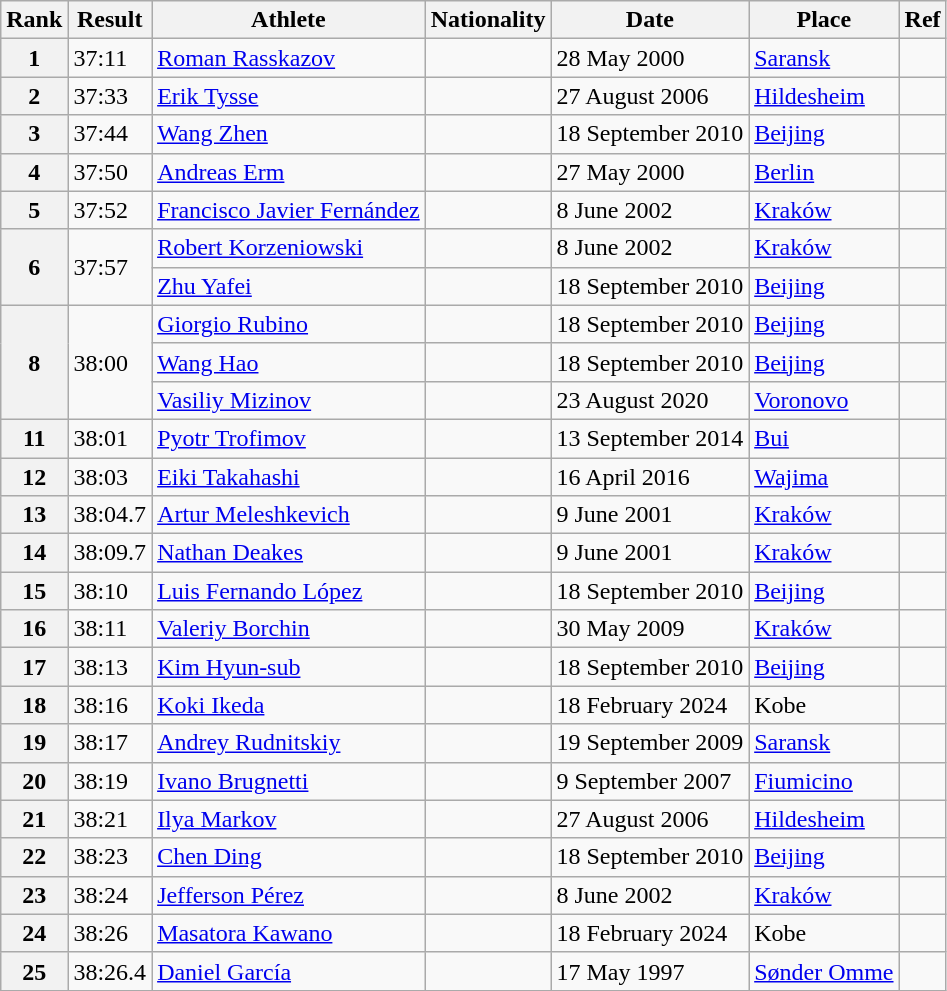<table class="wikitable">
<tr>
<th>Rank</th>
<th>Result</th>
<th>Athlete</th>
<th>Nationality</th>
<th>Date</th>
<th>Place</th>
<th>Ref</th>
</tr>
<tr>
<th>1</th>
<td>37:11</td>
<td><a href='#'>Roman Rasskazov</a></td>
<td></td>
<td>28 May 2000</td>
<td><a href='#'>Saransk</a></td>
<td></td>
</tr>
<tr>
<th>2</th>
<td>37:33</td>
<td><a href='#'>Erik Tysse</a></td>
<td></td>
<td>27 August 2006</td>
<td><a href='#'>Hildesheim</a></td>
<td></td>
</tr>
<tr>
<th>3</th>
<td>37:44</td>
<td><a href='#'>Wang Zhen</a></td>
<td></td>
<td>18 September 2010</td>
<td><a href='#'>Beijing</a></td>
<td></td>
</tr>
<tr>
<th>4</th>
<td>37:50</td>
<td><a href='#'>Andreas Erm</a></td>
<td></td>
<td>27 May 2000</td>
<td><a href='#'>Berlin</a></td>
<td></td>
</tr>
<tr>
<th>5</th>
<td>37:52</td>
<td><a href='#'>Francisco Javier Fernández</a></td>
<td></td>
<td>8 June 2002</td>
<td><a href='#'>Kraków</a></td>
<td></td>
</tr>
<tr>
<th rowspan=2>6</th>
<td rowspan=2>37:57</td>
<td><a href='#'>Robert Korzeniowski</a></td>
<td></td>
<td>8 June 2002</td>
<td><a href='#'>Kraków</a></td>
<td></td>
</tr>
<tr>
<td><a href='#'>Zhu Yafei</a></td>
<td></td>
<td>18 September 2010</td>
<td><a href='#'>Beijing</a></td>
<td></td>
</tr>
<tr>
<th rowspan=3>8</th>
<td rowspan=3>38:00</td>
<td><a href='#'>Giorgio Rubino</a></td>
<td></td>
<td>18 September 2010</td>
<td><a href='#'>Beijing</a></td>
<td></td>
</tr>
<tr>
<td><a href='#'>Wang Hao</a></td>
<td></td>
<td>18 September 2010</td>
<td><a href='#'>Beijing</a></td>
<td></td>
</tr>
<tr>
<td><a href='#'>Vasiliy Mizinov</a></td>
<td></td>
<td>23 August 2020</td>
<td><a href='#'>Voronovo</a></td>
<td></td>
</tr>
<tr>
<th>11</th>
<td>38:01</td>
<td><a href='#'>Pyotr Trofimov</a></td>
<td></td>
<td>13 September 2014</td>
<td><a href='#'>Bui</a></td>
<td></td>
</tr>
<tr>
<th>12</th>
<td>38:03</td>
<td><a href='#'>Eiki Takahashi</a></td>
<td></td>
<td>16 April 2016</td>
<td><a href='#'>Wajima</a></td>
<td></td>
</tr>
<tr>
<th>13</th>
<td>38:04.7</td>
<td><a href='#'>Artur Meleshkevich</a></td>
<td></td>
<td>9 June 2001</td>
<td><a href='#'>Kraków</a></td>
<td></td>
</tr>
<tr>
<th>14</th>
<td>38:09.7</td>
<td><a href='#'>Nathan Deakes</a></td>
<td></td>
<td>9 June 2001</td>
<td><a href='#'>Kraków</a></td>
<td></td>
</tr>
<tr>
<th>15</th>
<td>38:10</td>
<td><a href='#'>Luis Fernando López</a></td>
<td></td>
<td>18 September 2010</td>
<td><a href='#'>Beijing</a></td>
<td></td>
</tr>
<tr>
<th>16</th>
<td>38:11</td>
<td><a href='#'>Valeriy Borchin</a></td>
<td></td>
<td>30 May 2009</td>
<td><a href='#'>Kraków</a></td>
<td></td>
</tr>
<tr>
<th>17</th>
<td>38:13</td>
<td><a href='#'>Kim Hyun-sub</a></td>
<td></td>
<td>18 September 2010</td>
<td><a href='#'>Beijing</a></td>
<td></td>
</tr>
<tr>
<th>18</th>
<td>38:16</td>
<td><a href='#'>Koki Ikeda</a></td>
<td></td>
<td>18 February 2024</td>
<td>Kobe</td>
<td></td>
</tr>
<tr>
<th>19</th>
<td>38:17</td>
<td><a href='#'>Andrey Rudnitskiy</a></td>
<td></td>
<td>19 September 2009</td>
<td><a href='#'>Saransk</a></td>
<td></td>
</tr>
<tr>
<th>20</th>
<td>38:19</td>
<td><a href='#'>Ivano Brugnetti</a></td>
<td></td>
<td>9 September 2007</td>
<td><a href='#'>Fiumicino</a></td>
<td></td>
</tr>
<tr>
<th>21</th>
<td>38:21</td>
<td><a href='#'>Ilya Markov</a></td>
<td></td>
<td>27 August 2006</td>
<td><a href='#'>Hildesheim</a></td>
<td></td>
</tr>
<tr>
<th>22</th>
<td>38:23</td>
<td><a href='#'>Chen Ding</a></td>
<td></td>
<td>18 September 2010</td>
<td><a href='#'>Beijing</a></td>
<td></td>
</tr>
<tr>
<th>23</th>
<td>38:24</td>
<td><a href='#'>Jefferson Pérez</a></td>
<td></td>
<td>8 June 2002</td>
<td><a href='#'>Kraków</a></td>
<td></td>
</tr>
<tr>
<th>24</th>
<td>38:26</td>
<td><a href='#'>Masatora Kawano</a></td>
<td></td>
<td>18 February 2024</td>
<td>Kobe</td>
<td></td>
</tr>
<tr>
<th>25</th>
<td>38:26.4</td>
<td><a href='#'>Daniel García</a></td>
<td></td>
<td>17 May 1997</td>
<td><a href='#'>Sønder Omme</a></td>
<td></td>
</tr>
</table>
